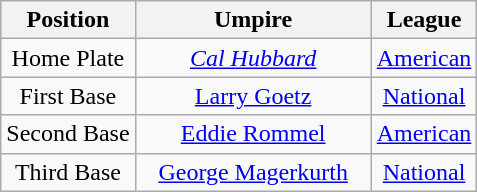<table class="wikitable" style="font-size: 100%; text-align:center;">
<tr>
<th>Position</th>
<th width="150">Umpire</th>
<th>League</th>
</tr>
<tr>
<td>Home Plate</td>
<td><em><a href='#'>Cal Hubbard</a></em></td>
<td><a href='#'>American</a></td>
</tr>
<tr>
<td>First Base</td>
<td><a href='#'>Larry Goetz</a></td>
<td><a href='#'>National</a></td>
</tr>
<tr>
<td>Second Base</td>
<td><a href='#'>Eddie Rommel</a></td>
<td><a href='#'>American</a></td>
</tr>
<tr>
<td>Third Base</td>
<td><a href='#'>George Magerkurth</a></td>
<td><a href='#'>National</a></td>
</tr>
</table>
